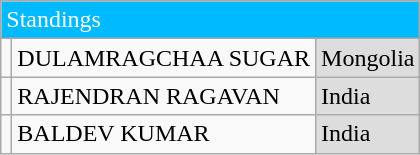<table class="wikitable">
<tr>
<td colspan="3" style="background:#00baff;color:#fff">Standings</td>
</tr>
<tr>
<td></td>
<td>DULAMRAGCHAA SUGAR</td>
<td style="background:#dddddd"> Mongolia</td>
</tr>
<tr>
<td></td>
<td>RAJENDRAN RAGAVAN</td>
<td style="background:#dddddd"> India</td>
</tr>
<tr>
<td></td>
<td>BALDEV KUMAR</td>
<td style="background:#dddddd"> India</td>
</tr>
</table>
